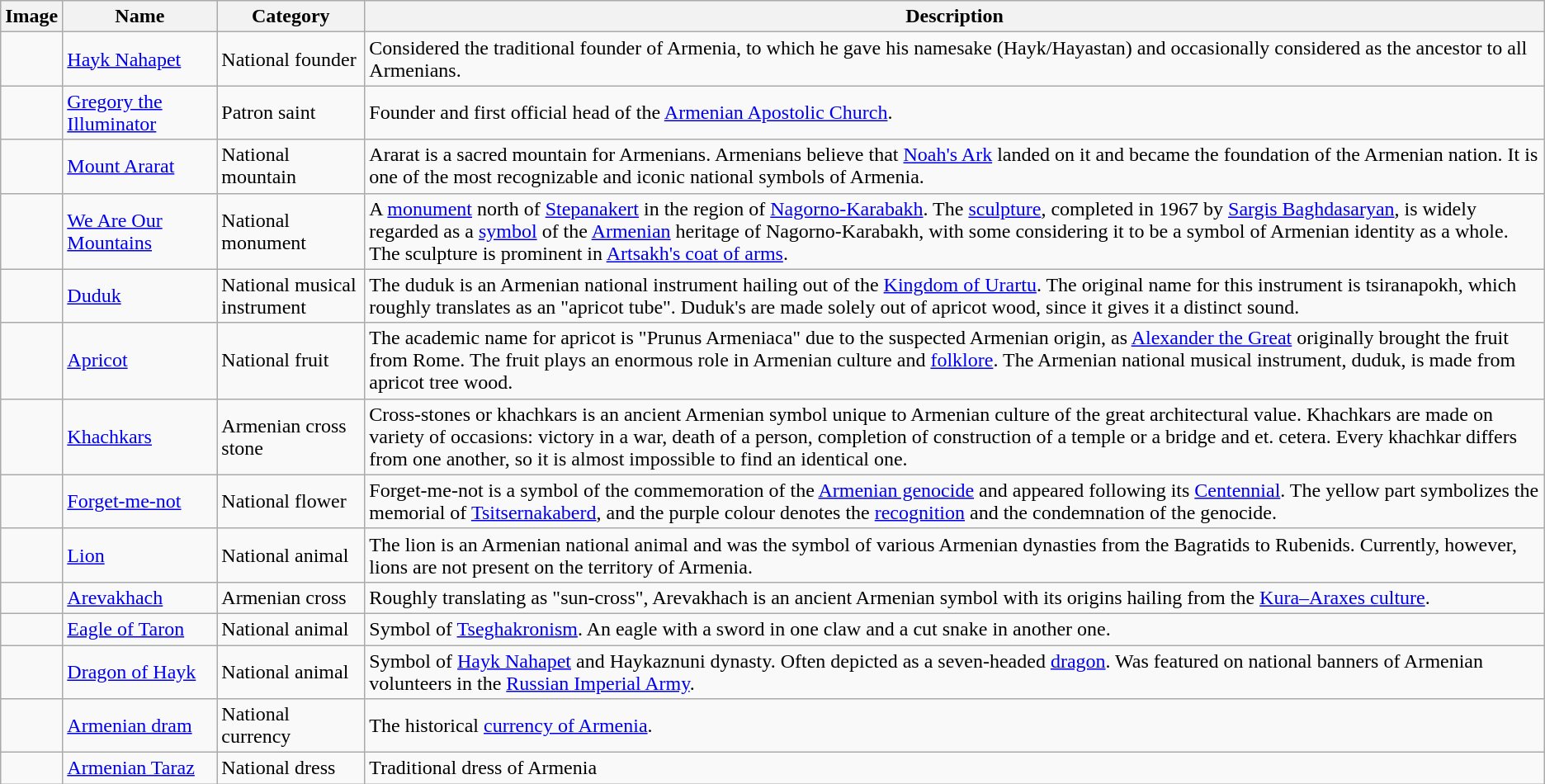<table class="wikitable">
<tr>
<th>Image</th>
<th width="10%">Name</th>
<th>Category</th>
<th>Description</th>
</tr>
<tr>
<td></td>
<td><a href='#'>Hayk Nahapet</a></td>
<td>National founder</td>
<td>Considered the traditional founder of Armenia, to which he gave his namesake (Hayk/Hayastan) and occasionally considered as the ancestor to all Armenians.</td>
</tr>
<tr>
<td></td>
<td><a href='#'>Gregory the Illuminator</a></td>
<td>Patron saint</td>
<td>Founder and first official head of the <a href='#'>Armenian Apostolic Church</a>.</td>
</tr>
<tr>
<td></td>
<td><a href='#'>Mount Ararat</a></td>
<td>National mountain</td>
<td>Ararat is a sacred mountain for Armenians. Armenians believe that <a href='#'>Noah's Ark</a> landed on it and became the foundation of the Armenian nation. It is one of the most recognizable and iconic national symbols of Armenia.</td>
</tr>
<tr>
<td></td>
<td><a href='#'>We Are Our Mountains</a></td>
<td>National monument</td>
<td>A <a href='#'>monument</a> north of <a href='#'>Stepanakert</a> in the region of <a href='#'>Nagorno-Karabakh</a>. The <a href='#'>sculpture</a>, completed in 1967 by <a href='#'>Sargis Baghdasaryan</a>, is widely regarded as a <a href='#'>symbol</a> of the <a href='#'>Armenian</a> heritage of Nagorno-Karabakh, with some considering it to be a symbol of Armenian identity as a whole. The sculpture is prominent in <a href='#'>Artsakh's coat of arms</a>.</td>
</tr>
<tr>
<td></td>
<td><a href='#'>Duduk</a></td>
<td>National musical instrument</td>
<td>The duduk is an Armenian national instrument hailing out of the <a href='#'>Kingdom of Urartu</a>. The original name for this instrument is tsiranapokh, which roughly translates as an "apricot tube". Duduk's are made solely out of apricot wood, since it gives it a distinct sound.</td>
</tr>
<tr>
<td></td>
<td><a href='#'>Apricot</a></td>
<td>National fruit</td>
<td>The academic name for apricot is "Prunus Armeniaca" due to the suspected Armenian origin, as <a href='#'>Alexander the Great</a> originally brought the fruit from Rome. The fruit plays an enormous role in Armenian culture and <a href='#'>folklore</a>. The Armenian national musical instrument, duduk, is made from apricot tree wood.</td>
</tr>
<tr>
<td></td>
<td><a href='#'>Khachkars</a></td>
<td>Armenian cross stone</td>
<td>Cross-stones or khachkars is an ancient Armenian symbol unique to Armenian culture of the great architectural value. Khachkars are made on variety of occasions: victory in a war, death of a person, completion of construction of a temple or a bridge and et. cetera. Every khachkar differs from one another, so it is almost impossible to find an identical one.</td>
</tr>
<tr>
<td></td>
<td><a href='#'>Forget-me-not</a></td>
<td>National flower</td>
<td>Forget-me-not is a symbol of the commemoration of the <a href='#'>Armenian genocide</a> and appeared following its <a href='#'>Centennial</a>. The yellow part symbolizes the memorial of <a href='#'>Tsitsernakaberd</a>, and the purple colour denotes the <a href='#'>recognition</a> and the condemnation of the genocide.</td>
</tr>
<tr>
<td></td>
<td><a href='#'>Lion</a></td>
<td>National animal</td>
<td>The lion is an Armenian national animal and was the symbol of various Armenian dynasties from the Bagratids to Rubenids. Currently, however, lions are not present on the territory of Armenia.</td>
</tr>
<tr>
<td></td>
<td><a href='#'>Arevakhach</a></td>
<td>Armenian cross</td>
<td>Roughly translating as "sun-cross", Arevakhach is an ancient Armenian symbol with its origins hailing from the <a href='#'>Kura–Araxes culture</a>.</td>
</tr>
<tr>
<td></td>
<td><a href='#'>Eagle of Taron</a></td>
<td>National animal</td>
<td>Symbol of <a href='#'>Tseghakronism</a>. An eagle with a sword in one claw and a cut snake in another one.</td>
</tr>
<tr>
<td></td>
<td><a href='#'>Dragon of Hayk</a></td>
<td>National animal</td>
<td>Symbol of <a href='#'>Hayk Nahapet</a> and Haykaznuni dynasty. Often depicted as a seven-headed <a href='#'>dragon</a>. Was featured on national banners of Armenian volunteers in the <a href='#'>Russian Imperial Army</a>.</td>
</tr>
<tr>
<td></td>
<td><a href='#'>Armenian dram</a></td>
<td>National currency</td>
<td>The historical <a href='#'>currency of Armenia</a>.</td>
</tr>
<tr>
<td></td>
<td><a href='#'>Armenian Taraz</a></td>
<td>National dress</td>
<td>Traditional dress of Armenia</td>
</tr>
</table>
